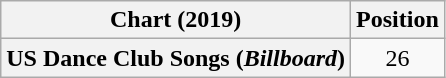<table class="wikitable plainrowheaders" style="text-align:center">
<tr>
<th>Chart (2019)</th>
<th>Position</th>
</tr>
<tr>
<th scope="row">US Dance Club Songs (<em>Billboard</em>)</th>
<td>26</td>
</tr>
</table>
